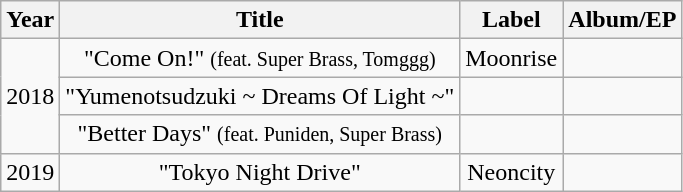<table class="wikitable plainrowheaders" style="text-align:center;">
<tr>
<th scope="col">Year</th>
<th scope="col">Title</th>
<th scope="col">Label</th>
<th scope="col">Album/EP</th>
</tr>
<tr>
<td rowspan=3>2018</td>
<td>"Come On!" <small>(feat. Super Brass, Tomggg)</small></td>
<td>Moonrise</td>
<td></td>
</tr>
<tr>
<td>"Yumenotsudzuki ~ Dreams Of Light ~"</td>
<td></td>
<td></td>
</tr>
<tr>
<td>"Better Days" <small>(feat. Puniden, Super Brass)</small></td>
<td></td>
<td></td>
</tr>
<tr>
<td rowpsan=3>2019</td>
<td>"Tokyo Night Drive"</td>
<td>Neoncity</td>
<td></td>
</tr>
</table>
